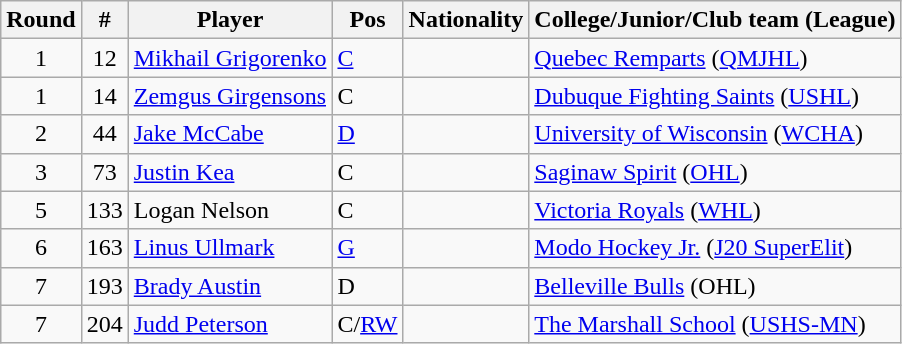<table class="wikitable">
<tr>
<th>Round</th>
<th>#</th>
<th>Player</th>
<th>Pos</th>
<th>Nationality</th>
<th>College/Junior/Club team (League)</th>
</tr>
<tr>
<td style="text-align:center">1</td>
<td style="text-align:center">12</td>
<td><a href='#'>Mikhail Grigorenko</a></td>
<td><a href='#'>C</a></td>
<td></td>
<td><a href='#'>Quebec Remparts</a> (<a href='#'>QMJHL</a>)</td>
</tr>
<tr>
<td style="text-align:center">1</td>
<td style="text-align:center">14</td>
<td><a href='#'>Zemgus Girgensons</a></td>
<td>C</td>
<td></td>
<td><a href='#'>Dubuque Fighting Saints</a> (<a href='#'>USHL</a>)</td>
</tr>
<tr>
<td style="text-align:center">2</td>
<td style="text-align:center">44</td>
<td><a href='#'>Jake McCabe</a></td>
<td><a href='#'>D</a></td>
<td></td>
<td><a href='#'>University of Wisconsin</a> (<a href='#'>WCHA</a>)</td>
</tr>
<tr>
<td style="text-align:center">3</td>
<td style="text-align:center">73</td>
<td><a href='#'>Justin Kea</a></td>
<td>C</td>
<td></td>
<td><a href='#'>Saginaw Spirit</a> (<a href='#'>OHL</a>)</td>
</tr>
<tr>
<td style="text-align:center">5</td>
<td style="text-align:center">133</td>
<td>Logan Nelson</td>
<td>C</td>
<td></td>
<td><a href='#'>Victoria Royals</a> (<a href='#'>WHL</a>)</td>
</tr>
<tr>
<td style="text-align:center">6</td>
<td style="text-align:center">163</td>
<td><a href='#'>Linus Ullmark</a></td>
<td><a href='#'>G</a></td>
<td></td>
<td><a href='#'>Modo Hockey Jr.</a> (<a href='#'>J20 SuperElit</a>)</td>
</tr>
<tr>
<td style="text-align:center">7</td>
<td style="text-align:center">193</td>
<td><a href='#'>Brady Austin</a></td>
<td>D</td>
<td></td>
<td><a href='#'>Belleville Bulls</a> (OHL)</td>
</tr>
<tr>
<td style="text-align:center">7</td>
<td style="text-align:center">204</td>
<td><a href='#'>Judd Peterson</a></td>
<td>C/<a href='#'>RW</a></td>
<td></td>
<td><a href='#'>The Marshall School</a> (<a href='#'>USHS-MN</a>)</td>
</tr>
</table>
